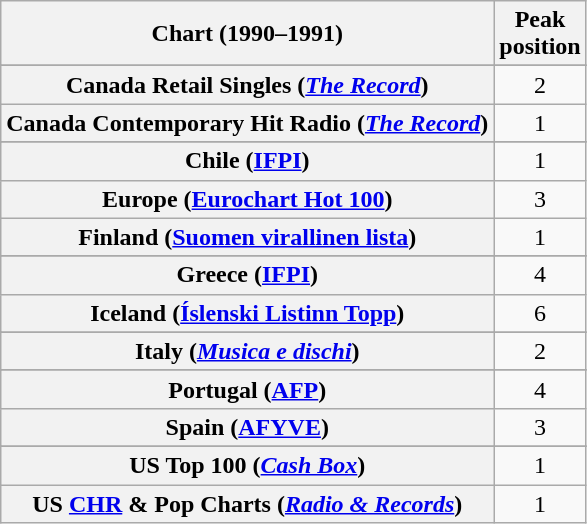<table class="wikitable sortable plainrowheaders" style="text-align:center">
<tr>
<th scope="col">Chart (1990–1991)</th>
<th scope="col">Peak<br>position</th>
</tr>
<tr>
</tr>
<tr>
</tr>
<tr>
</tr>
<tr>
<th scope="row">Canada Retail Singles (<em><a href='#'>The Record</a></em>)</th>
<td>2</td>
</tr>
<tr>
<th scope="row">Canada Contemporary Hit Radio (<em><a href='#'>The Record</a></em>)</th>
<td>1</td>
</tr>
<tr>
</tr>
<tr>
</tr>
<tr>
<th scope="row">Chile (<a href='#'>IFPI</a>)</th>
<td>1</td>
</tr>
<tr>
<th scope="row">Europe (<a href='#'>Eurochart Hot 100</a>)</th>
<td>3</td>
</tr>
<tr>
<th scope="row">Finland (<a href='#'>Suomen virallinen lista</a>)</th>
<td>1</td>
</tr>
<tr>
</tr>
<tr>
</tr>
<tr>
<th scope="row">Greece (<a href='#'>IFPI</a>)</th>
<td>4</td>
</tr>
<tr>
<th scope="row">Iceland (<a href='#'>Íslenski Listinn Topp</a>)</th>
<td>6</td>
</tr>
<tr>
</tr>
<tr>
<th scope="row">Italy (<em><a href='#'>Musica e dischi</a></em>)</th>
<td>2</td>
</tr>
<tr>
</tr>
<tr>
</tr>
<tr>
</tr>
<tr>
</tr>
<tr>
<th scope="row">Portugal (<a href='#'>AFP</a>)</th>
<td>4</td>
</tr>
<tr>
<th scope="row">Spain (<a href='#'>AFYVE</a>)</th>
<td>3</td>
</tr>
<tr>
</tr>
<tr>
</tr>
<tr>
</tr>
<tr>
</tr>
<tr>
</tr>
<tr>
</tr>
<tr>
</tr>
<tr>
<th scope="row">US Top 100 (<em><a href='#'>Cash Box</a></em>)</th>
<td align="center">1</td>
</tr>
<tr>
<th scope="row">US <a href='#'>CHR</a> & Pop Charts (<em><a href='#'>Radio & Records</a></em>)</th>
<td>1</td>
</tr>
</table>
